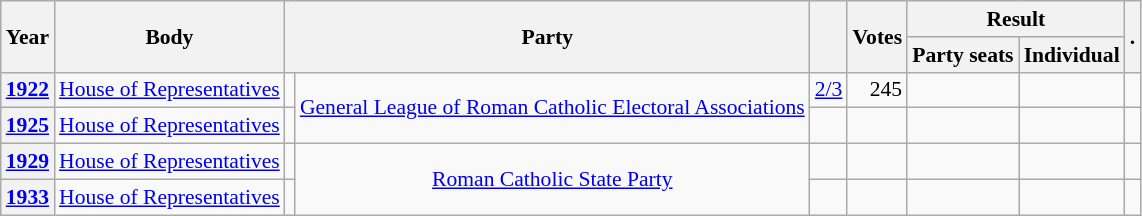<table class="wikitable plainrowheaders sortable" border=2 cellpadding=4 cellspacing=0 style="border: 1px #aaa solid; font-size: 90%; text-align:center;">
<tr>
<th scope="col" rowspan=2>Year</th>
<th scope="col" rowspan=2>Body</th>
<th scope="col" colspan=2 rowspan=2>Party</th>
<th scope="col" rowspan=2></th>
<th scope="col" rowspan=2>Votes</th>
<th scope="colgroup" colspan=2>Result</th>
<th scope="col" rowspan=2 class="unsortable">.</th>
</tr>
<tr>
<th scope="col">Party seats</th>
<th scope="col">Individual</th>
</tr>
<tr>
<th scope="row"><a href='#'>1922</a></th>
<td><a href='#'>House of Representatives</a></td>
<td></td>
<td rowspan="2"><a href='#'>General League of Roman Catholic Electoral Associations</a></td>
<td style=text-align:right><a href='#'>2/3</a></td>
<td style=text-align:right>245</td>
<td style=text-align:right></td>
<td></td>
<td></td>
</tr>
<tr>
<th scope="row"><a href='#'>1925</a></th>
<td><a href='#'>House of Representatives</a></td>
<td></td>
<td style=text-align:right></td>
<td style=text-align:right></td>
<td style=text-align:right></td>
<td></td>
<td></td>
</tr>
<tr>
<th scope="row"><a href='#'>1929</a></th>
<td><a href='#'>House of Representatives</a></td>
<td></td>
<td rowspan="2"><a href='#'>Roman Catholic State Party</a></td>
<td style=text-align:right></td>
<td style=text-align:right></td>
<td style=text-align:right></td>
<td></td>
<td></td>
</tr>
<tr>
<th scope="row"><a href='#'>1933</a></th>
<td><a href='#'>House of Representatives</a></td>
<td></td>
<td style=text-align:right></td>
<td style=text-align:right></td>
<td style=text-align:right></td>
<td></td>
<td></td>
</tr>
</table>
